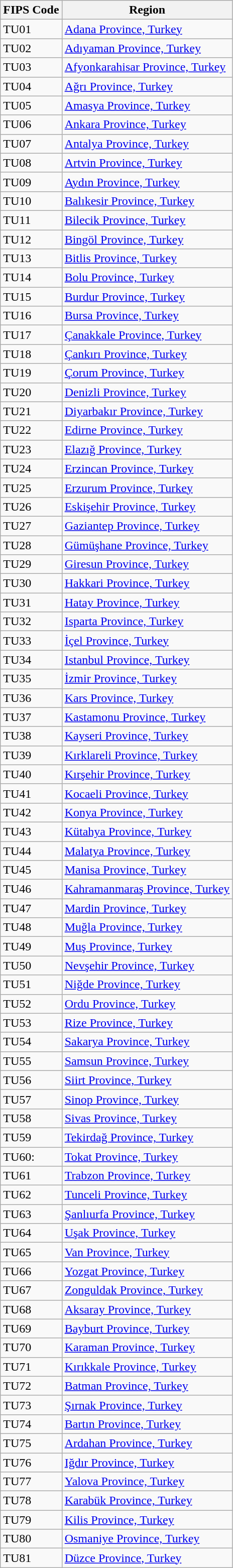<table class="wikitable">
<tr>
<th>FIPS Code</th>
<th>Region</th>
</tr>
<tr>
<td>TU01</td>
<td><a href='#'>Adana Province, Turkey</a></td>
</tr>
<tr>
<td>TU02</td>
<td><a href='#'>Adıyaman Province, Turkey</a></td>
</tr>
<tr>
<td>TU03</td>
<td><a href='#'>Afyonkarahisar Province, Turkey</a></td>
</tr>
<tr>
<td>TU04</td>
<td><a href='#'>Ağrı Province, Turkey</a></td>
</tr>
<tr>
<td>TU05</td>
<td><a href='#'>Amasya Province, Turkey</a></td>
</tr>
<tr>
<td>TU06</td>
<td><a href='#'>Ankara Province, Turkey</a></td>
</tr>
<tr>
<td>TU07</td>
<td><a href='#'>Antalya Province, Turkey</a></td>
</tr>
<tr>
<td>TU08</td>
<td><a href='#'>Artvin Province, Turkey</a></td>
</tr>
<tr>
<td>TU09</td>
<td><a href='#'>Aydın Province, Turkey</a></td>
</tr>
<tr>
<td>TU10</td>
<td><a href='#'>Balıkesir Province, Turkey</a></td>
</tr>
<tr>
<td>TU11</td>
<td><a href='#'>Bilecik Province, Turkey</a></td>
</tr>
<tr>
<td>TU12</td>
<td><a href='#'>Bingöl Province, Turkey</a></td>
</tr>
<tr>
<td>TU13</td>
<td><a href='#'>Bitlis Province, Turkey</a></td>
</tr>
<tr>
<td>TU14</td>
<td><a href='#'>Bolu Province, Turkey</a></td>
</tr>
<tr>
<td>TU15</td>
<td><a href='#'>Burdur Province, Turkey</a></td>
</tr>
<tr>
<td>TU16</td>
<td><a href='#'>Bursa Province, Turkey</a></td>
</tr>
<tr>
<td>TU17</td>
<td><a href='#'>Çanakkale Province, Turkey</a></td>
</tr>
<tr>
<td>TU18</td>
<td><a href='#'>Çankırı Province, Turkey</a></td>
</tr>
<tr>
<td>TU19</td>
<td><a href='#'>Çorum Province, Turkey</a></td>
</tr>
<tr>
<td>TU20</td>
<td><a href='#'>Denizli Province, Turkey</a></td>
</tr>
<tr>
<td>TU21</td>
<td><a href='#'>Diyarbakır Province, Turkey</a></td>
</tr>
<tr>
<td>TU22</td>
<td><a href='#'>Edirne Province, Turkey</a></td>
</tr>
<tr>
<td>TU23</td>
<td><a href='#'>Elazığ Province, Turkey</a></td>
</tr>
<tr>
<td>TU24</td>
<td><a href='#'>Erzincan Province, Turkey</a></td>
</tr>
<tr>
<td>TU25</td>
<td><a href='#'>Erzurum Province, Turkey</a></td>
</tr>
<tr>
<td>TU26</td>
<td><a href='#'>Eskişehir Province, Turkey</a></td>
</tr>
<tr>
<td>TU27</td>
<td><a href='#'>Gaziantep Province, Turkey</a></td>
</tr>
<tr>
<td>TU28</td>
<td><a href='#'>Gümüşhane Province, Turkey</a></td>
</tr>
<tr>
<td>TU29</td>
<td><a href='#'>Giresun Province, Turkey</a></td>
</tr>
<tr>
<td>TU30</td>
<td><a href='#'>Hakkari Province, Turkey</a></td>
</tr>
<tr>
<td>TU31</td>
<td><a href='#'>Hatay Province, Turkey</a></td>
</tr>
<tr>
<td>TU32</td>
<td><a href='#'>Isparta Province, Turkey</a></td>
</tr>
<tr>
<td>TU33</td>
<td><a href='#'>İçel Province, Turkey</a></td>
</tr>
<tr>
<td>TU34</td>
<td><a href='#'>Istanbul Province, Turkey</a></td>
</tr>
<tr>
<td>TU35</td>
<td><a href='#'>İzmir Province, Turkey</a></td>
</tr>
<tr>
<td>TU36</td>
<td><a href='#'>Kars Province, Turkey</a></td>
</tr>
<tr>
<td>TU37</td>
<td><a href='#'>Kastamonu Province, Turkey</a></td>
</tr>
<tr>
<td>TU38</td>
<td><a href='#'>Kayseri Province, Turkey</a></td>
</tr>
<tr>
<td>TU39</td>
<td><a href='#'>Kırklareli Province, Turkey</a></td>
</tr>
<tr>
<td>TU40</td>
<td><a href='#'>Kırşehir Province, Turkey</a></td>
</tr>
<tr>
<td>TU41</td>
<td><a href='#'>Kocaeli Province, Turkey</a></td>
</tr>
<tr>
<td>TU42</td>
<td><a href='#'>Konya Province, Turkey</a></td>
</tr>
<tr>
<td>TU43</td>
<td><a href='#'>Kütahya Province, Turkey</a></td>
</tr>
<tr>
<td>TU44</td>
<td><a href='#'>Malatya Province, Turkey</a></td>
</tr>
<tr>
<td>TU45</td>
<td><a href='#'>Manisa Province, Turkey</a></td>
</tr>
<tr>
<td>TU46</td>
<td><a href='#'>Kahramanmaraş Province, Turkey</a></td>
</tr>
<tr>
<td>TU47</td>
<td><a href='#'>Mardin Province, Turkey</a></td>
</tr>
<tr>
<td>TU48</td>
<td><a href='#'>Muğla Province, Turkey</a></td>
</tr>
<tr>
<td>TU49</td>
<td><a href='#'>Muş Province, Turkey</a></td>
</tr>
<tr>
<td>TU50</td>
<td><a href='#'>Nevşehir Province, Turkey</a></td>
</tr>
<tr>
<td>TU51</td>
<td><a href='#'>Niğde Province, Turkey</a></td>
</tr>
<tr>
<td>TU52</td>
<td><a href='#'>Ordu Province, Turkey</a></td>
</tr>
<tr>
<td>TU53</td>
<td><a href='#'>Rize Province, Turkey</a></td>
</tr>
<tr>
<td>TU54</td>
<td><a href='#'>Sakarya Province, Turkey</a></td>
</tr>
<tr>
<td>TU55</td>
<td><a href='#'>Samsun Province, Turkey</a></td>
</tr>
<tr>
<td>TU56</td>
<td><a href='#'>Siirt Province, Turkey</a></td>
</tr>
<tr>
<td>TU57</td>
<td><a href='#'>Sinop Province, Turkey</a></td>
</tr>
<tr>
<td>TU58</td>
<td><a href='#'>Sivas Province, Turkey</a></td>
</tr>
<tr>
<td>TU59</td>
<td><a href='#'>Tekirdağ Province, Turkey</a></td>
</tr>
<tr>
<td>TU60:</td>
<td><a href='#'>Tokat Province, Turkey</a></td>
</tr>
<tr>
<td>TU61</td>
<td><a href='#'>Trabzon Province, Turkey</a></td>
</tr>
<tr>
<td>TU62</td>
<td><a href='#'>Tunceli Province, Turkey</a></td>
</tr>
<tr>
<td>TU63</td>
<td><a href='#'>Şanlıurfa Province, Turkey</a></td>
</tr>
<tr>
<td>TU64</td>
<td><a href='#'>Uşak Province, Turkey</a></td>
</tr>
<tr>
<td>TU65</td>
<td><a href='#'>Van Province, Turkey</a></td>
</tr>
<tr>
<td>TU66</td>
<td><a href='#'>Yozgat Province, Turkey</a></td>
</tr>
<tr>
<td>TU67</td>
<td><a href='#'>Zonguldak Province, Turkey</a></td>
</tr>
<tr>
<td>TU68</td>
<td><a href='#'>Aksaray Province, Turkey</a></td>
</tr>
<tr>
<td>TU69</td>
<td><a href='#'>Bayburt Province, Turkey</a></td>
</tr>
<tr>
<td>TU70</td>
<td><a href='#'>Karaman Province, Turkey</a></td>
</tr>
<tr>
<td>TU71</td>
<td><a href='#'>Kırıkkale Province, Turkey</a></td>
</tr>
<tr>
<td>TU72</td>
<td><a href='#'>Batman Province, Turkey</a></td>
</tr>
<tr>
<td>TU73</td>
<td><a href='#'>Şırnak Province, Turkey</a></td>
</tr>
<tr>
<td>TU74</td>
<td><a href='#'>Bartın Province, Turkey</a></td>
</tr>
<tr>
<td>TU75</td>
<td><a href='#'>Ardahan Province, Turkey</a></td>
</tr>
<tr>
<td>TU76</td>
<td><a href='#'>Iğdır Province, Turkey</a></td>
</tr>
<tr>
<td>TU77</td>
<td><a href='#'>Yalova Province, Turkey</a></td>
</tr>
<tr>
<td>TU78</td>
<td><a href='#'>Karabük Province, Turkey</a></td>
</tr>
<tr>
<td>TU79</td>
<td><a href='#'>Kilis Province, Turkey</a></td>
</tr>
<tr>
<td>TU80</td>
<td><a href='#'>Osmaniye Province, Turkey</a></td>
</tr>
<tr>
<td>TU81</td>
<td><a href='#'>Düzce Province, Turkey</a></td>
</tr>
</table>
